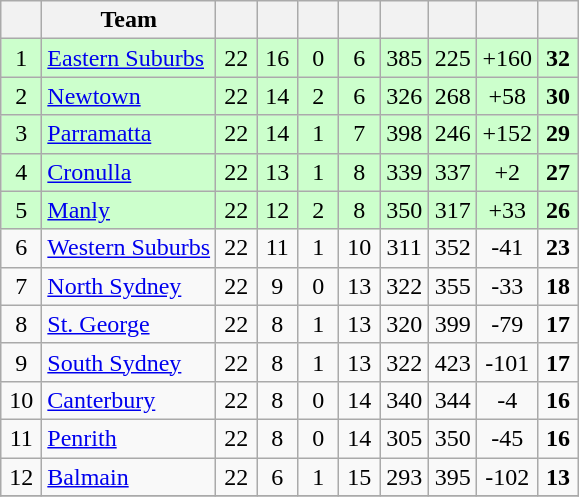<table class="wikitable" style="text-align:center;">
<tr>
<th width="20"></th>
<th>Team</th>
<th width="20"></th>
<th width="20"></th>
<th width="20"></th>
<th width="20"></th>
<th width="25"></th>
<th width="25"></th>
<th width="30"></th>
<th width="20"></th>
</tr>
<tr style="background: #ccffcc;">
<td>1</td>
<td style="text-align:left;"> <a href='#'>Eastern Suburbs</a></td>
<td>22</td>
<td>16</td>
<td>0</td>
<td>6</td>
<td>385</td>
<td>225</td>
<td>+160</td>
<td><strong>32</strong></td>
</tr>
<tr style="background: #ccffcc;">
<td>2</td>
<td style="text-align:left;"> <a href='#'>Newtown</a></td>
<td>22</td>
<td>14</td>
<td>2</td>
<td>6</td>
<td>326</td>
<td>268</td>
<td>+58</td>
<td><strong>30</strong></td>
</tr>
<tr style="background: #ccffcc;">
<td>3</td>
<td style="text-align:left;"> <a href='#'>Parramatta</a></td>
<td>22</td>
<td>14</td>
<td>1</td>
<td>7</td>
<td>398</td>
<td>246</td>
<td>+152</td>
<td><strong>29</strong></td>
</tr>
<tr style="background: #ccffcc;">
<td>4</td>
<td style="text-align:left;"> <a href='#'>Cronulla</a></td>
<td>22</td>
<td>13</td>
<td>1</td>
<td>8</td>
<td>339</td>
<td>337</td>
<td>+2</td>
<td><strong>27</strong></td>
</tr>
<tr style="background: #ccffcc;">
<td>5</td>
<td style="text-align:left;"> <a href='#'>Manly</a></td>
<td>22</td>
<td>12</td>
<td>2</td>
<td>8</td>
<td>350</td>
<td>317</td>
<td>+33</td>
<td><strong>26</strong></td>
</tr>
<tr>
<td>6</td>
<td style="text-align:left;"> <a href='#'>Western Suburbs</a></td>
<td>22</td>
<td>11</td>
<td>1</td>
<td>10</td>
<td>311</td>
<td>352</td>
<td>-41</td>
<td><strong>23</strong></td>
</tr>
<tr>
<td>7</td>
<td style="text-align:left;"> <a href='#'>North Sydney</a></td>
<td>22</td>
<td>9</td>
<td>0</td>
<td>13</td>
<td>322</td>
<td>355</td>
<td>-33</td>
<td><strong>18</strong></td>
</tr>
<tr>
<td>8</td>
<td style="text-align:left;"> <a href='#'>St. George</a></td>
<td>22</td>
<td>8</td>
<td>1</td>
<td>13</td>
<td>320</td>
<td>399</td>
<td>-79</td>
<td><strong>17</strong></td>
</tr>
<tr>
<td>9</td>
<td style="text-align:left;"> <a href='#'>South Sydney</a></td>
<td>22</td>
<td>8</td>
<td>1</td>
<td>13</td>
<td>322</td>
<td>423</td>
<td>-101</td>
<td><strong>17</strong></td>
</tr>
<tr>
<td>10</td>
<td style="text-align:left;"> <a href='#'>Canterbury</a></td>
<td>22</td>
<td>8</td>
<td>0</td>
<td>14</td>
<td>340</td>
<td>344</td>
<td>-4</td>
<td><strong>16</strong></td>
</tr>
<tr>
<td>11</td>
<td style="text-align:left;"> <a href='#'>Penrith</a></td>
<td>22</td>
<td>8</td>
<td>0</td>
<td>14</td>
<td>305</td>
<td>350</td>
<td>-45</td>
<td><strong>16</strong></td>
</tr>
<tr>
<td>12</td>
<td style="text-align:left;"> <a href='#'>Balmain</a></td>
<td>22</td>
<td>6</td>
<td>1</td>
<td>15</td>
<td>293</td>
<td>395</td>
<td>-102</td>
<td><strong>13</strong></td>
</tr>
<tr>
</tr>
</table>
